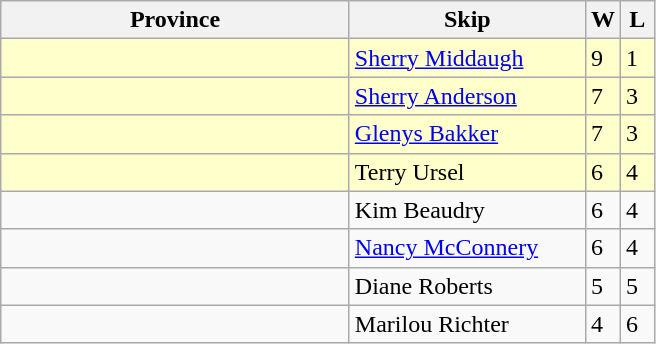<table class="wikitable">
<tr>
<th width=225>Province</th>
<th width=150>Skip</th>
<th width=15>W</th>
<th width=15>L</th>
</tr>
<tr bgcolor=#ffffcc>
<td></td>
<td><a href='#'>Sherry Middaugh</a></td>
<td>9</td>
<td>1</td>
</tr>
<tr bgcolor=#ffffcc>
<td></td>
<td><a href='#'>Sherry Anderson</a></td>
<td>7</td>
<td>3</td>
</tr>
<tr bgcolor=#ffffcc>
<td></td>
<td><a href='#'>Glenys Bakker</a></td>
<td>7</td>
<td>3</td>
</tr>
<tr bgcolor=#ffffcc>
<td></td>
<td>Terry Ursel</td>
<td>6</td>
<td>4</td>
</tr>
<tr>
<td></td>
<td>Kim Beaudry</td>
<td>6</td>
<td>4</td>
</tr>
<tr>
<td></td>
<td><a href='#'>Nancy McConnery</a></td>
<td>6</td>
<td>4</td>
</tr>
<tr>
<td></td>
<td>Diane Roberts</td>
<td>5</td>
<td>5</td>
</tr>
<tr>
<td></td>
<td>Marilou Richter</td>
<td>4</td>
<td>6</td>
</tr>
</table>
